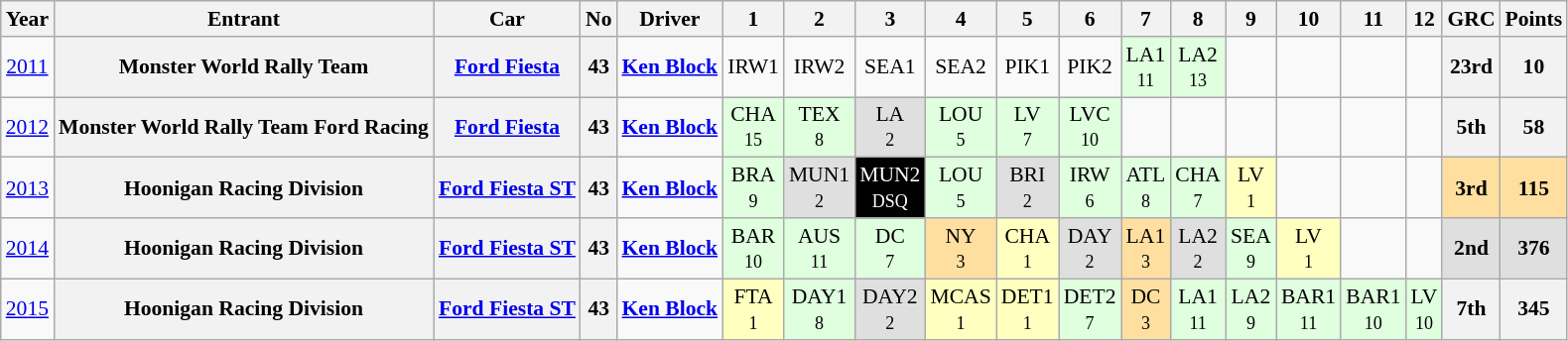<table class="wikitable" border="1" style="text-align:center; font-size:90%;">
<tr>
<th>Year</th>
<th>Entrant</th>
<th>Car</th>
<th>No</th>
<th>Driver</th>
<th>1</th>
<th>2</th>
<th>3</th>
<th>4</th>
<th>5</th>
<th>6</th>
<th>7</th>
<th>8</th>
<th>9</th>
<th>10</th>
<th>11</th>
<th>12</th>
<th>GRC</th>
<th>Points</th>
</tr>
<tr>
<td><a href='#'>2011</a></td>
<th>Monster World Rally Team</th>
<th><a href='#'>Ford Fiesta</a></th>
<th>43</th>
<td align="left"> <strong><a href='#'>Ken Block</a></strong></td>
<td>IRW1</td>
<td>IRW2</td>
<td>SEA1</td>
<td>SEA2</td>
<td>PIK1</td>
<td>PIK2</td>
<td style="background:#DFFFDF;">LA1<br><small>11</small></td>
<td style="background:#DFFFDF;">LA2<br><small>13</small></td>
<td></td>
<td></td>
<td></td>
<td></td>
<th>23rd</th>
<th>10</th>
</tr>
<tr>
<td><a href='#'>2012</a></td>
<th>Monster World Rally Team Ford Racing</th>
<th><a href='#'>Ford Fiesta</a></th>
<th>43</th>
<td align="left"> <strong><a href='#'>Ken Block</a></strong></td>
<td style="background:#DFFFDF;">CHA<br><small>15</small></td>
<td style="background:#DFFFDF;">TEX<br><small>8</small></td>
<td style="background:#DFDFDF;">LA<br><small>2</small></td>
<td style="background:#DFFFDF;">LOU<br><small>5</small></td>
<td style="background:#DFFFDF;">LV<br><small>7</small></td>
<td style="background:#DFFFDF;">LVC<br><small>10</small></td>
<td></td>
<td></td>
<td></td>
<td></td>
<td></td>
<td></td>
<th>5th</th>
<th>58</th>
</tr>
<tr>
<td><a href='#'>2013</a></td>
<th>Hoonigan Racing Division</th>
<th><a href='#'>Ford Fiesta ST</a></th>
<th>43</th>
<td align="left"> <strong><a href='#'>Ken Block</a></strong></td>
<td style="background:#DFFFDF;">BRA<br><small>9</small></td>
<td style="background:#DFDFDF;">MUN1<br><small>2</small></td>
<td style="background:#000000; color:white"><span>MUN2<br><small>DSQ</small></span></td>
<td style="background:#DFFFDF;">LOU<br><small>5</small></td>
<td style="background:#DFDFDF;">BRI<br><small>2</small></td>
<td style="background:#DFFFDF;">IRW<br><small>6</small></td>
<td style="background:#DFFFDF;">ATL<br><small>8</small></td>
<td style="background:#DFFFDF;">CHA<br><small>7</small></td>
<td style="background:#FFFFBF;">LV<br><small>1</small></td>
<td></td>
<td></td>
<td></td>
<th style="background:#FFDF9F;">3rd</th>
<th style="background:#FFDF9F;">115</th>
</tr>
<tr>
<td><a href='#'>2014</a></td>
<th>Hoonigan Racing Division</th>
<th><a href='#'>Ford Fiesta ST</a></th>
<th>43</th>
<td align="left"> <strong><a href='#'>Ken Block</a></strong></td>
<td style="background:#DFFFDF;">BAR<br><small>10</small></td>
<td style="background:#DFFFDF;">AUS<br><small>11</small></td>
<td style="background:#DFFFDF;">DC<br><small>7</small></td>
<td style="background:#FFDF9F;">NY<br><small>3</small></td>
<td style="background:#FFFFBF;">CHA<br><small>1</small></td>
<td style="background:#DFDFDF;">DAY<br><small>2</small></td>
<td style="background:#FFDF9F;">LA1<br><small>3</small></td>
<td style="background:#DFDFDF;">LA2<br><small>2</small></td>
<td style="background:#DFFFDF;">SEA<br><small>9</small></td>
<td style="background:#FFFFBF;">LV<br><small>1</small></td>
<td></td>
<td></td>
<th style="background:#DFDFDF;">2nd</th>
<th style="background:#DFDFDF;">376</th>
</tr>
<tr>
<td><a href='#'>2015</a></td>
<th>Hoonigan Racing Division</th>
<th><a href='#'>Ford Fiesta ST</a></th>
<th>43</th>
<td align="left"> <strong><a href='#'>Ken Block</a></strong></td>
<td style="background:#FFFFBF;">FTA<br><small>1</small></td>
<td style="background:#DFFFDF;">DAY1<br><small>8</small></td>
<td style="background:#DFDFDF;">DAY2<br><small>2</small></td>
<td style="background:#FFFFBF;">MCAS<br><small>1</small></td>
<td style="background:#FFFFBF;">DET1<br><small>1</small></td>
<td style="background:#DFFFDF;">DET2<br><small>7</small></td>
<td style="background:#FFDF9F;">DC<br><small>3</small></td>
<td style="background:#DFFFDF;">LA1<br><small>11</small></td>
<td style="background:#DFFFDF;">LA2<br><small>9</small></td>
<td style="background:#DFFFDF;">BAR1<br><small>11</small></td>
<td style="background:#DFFFDF;">BAR1<br><small>10</small></td>
<td style="background:#DFFFDF;">LV<br><small>10</small></td>
<th>7th</th>
<th>345</th>
</tr>
</table>
